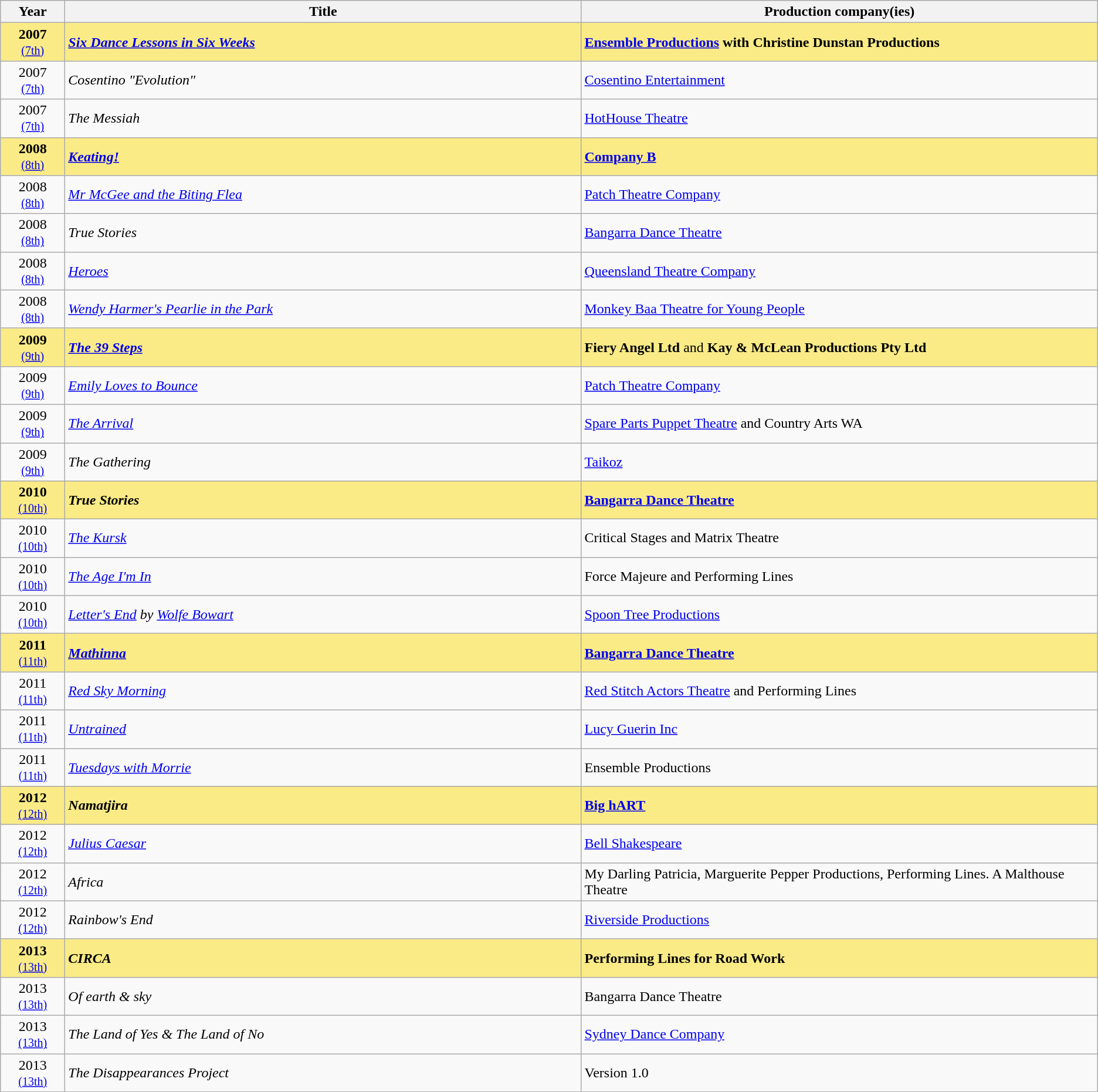<table class="sortable wikitable">
<tr>
<th width="5%">Year</th>
<th width="40%">Title</th>
<th width="40%">Production company(ies)</th>
</tr>
<tr style="background:#FAEB86">
<td align="center"><strong>2007</strong><br><small><a href='#'>(7th)</a></small></td>
<td><strong><em><a href='#'>Six Dance Lessons in Six Weeks</a></em></strong></td>
<td><strong><a href='#'>Ensemble Productions</a> with Christine Dunstan Productions</strong></td>
</tr>
<tr>
<td align="center">2007<br><small><a href='#'>(7th)</a></small></td>
<td><em>Cosentino "Evolution"</em></td>
<td><a href='#'>Cosentino Entertainment</a></td>
</tr>
<tr>
<td align="center">2007<br><small><a href='#'>(7th)</a></small></td>
<td><em>The Messiah</em></td>
<td><a href='#'>HotHouse Theatre</a></td>
</tr>
<tr style="background:#FAEB86">
<td align="center"><strong>2008</strong><br><small><a href='#'>(8th)</a></small></td>
<td><strong><em><a href='#'>Keating!</a></em></strong></td>
<td><strong><a href='#'>Company B</a></strong></td>
</tr>
<tr>
<td align="center">2008<br><small><a href='#'>(8th)</a></small></td>
<td><em><a href='#'>Mr McGee and the Biting Flea</a></em></td>
<td><a href='#'>Patch Theatre Company</a></td>
</tr>
<tr>
<td align="center">2008<br><small><a href='#'>(8th)</a></small></td>
<td><em>True Stories</em></td>
<td><a href='#'>Bangarra Dance Theatre</a></td>
</tr>
<tr>
<td align="center">2008<br><small><a href='#'>(8th)</a></small></td>
<td><em><a href='#'>Heroes</a></em></td>
<td><a href='#'>Queensland Theatre Company</a></td>
</tr>
<tr>
<td align="center">2008<br><small><a href='#'>(8th)</a></small></td>
<td><em><a href='#'>Wendy Harmer's Pearlie in the Park</a></em></td>
<td><a href='#'>Monkey Baa Theatre for Young People</a></td>
</tr>
<tr style="background:#FAEB86">
<td align="center"><strong>2009</strong><br><small><a href='#'>(9th)</a></small></td>
<td><strong><em><a href='#'>The 39 Steps</a></em></strong></td>
<td><strong>Fiery Angel Ltd</strong> and <strong>Kay & McLean Productions Pty Ltd</strong></td>
</tr>
<tr>
<td align="center">2009<br><small><a href='#'>(9th)</a></small></td>
<td><em><a href='#'>Emily Loves to Bounce</a></em></td>
<td><a href='#'>Patch Theatre Company</a></td>
</tr>
<tr>
<td align="center">2009<br><small><a href='#'>(9th)</a></small></td>
<td><em><a href='#'>The Arrival</a></em></td>
<td><a href='#'>Spare Parts Puppet Theatre</a> and Country Arts WA</td>
</tr>
<tr>
<td align="center">2009<br><small><a href='#'>(9th)</a></small></td>
<td><em>The Gathering</em></td>
<td><a href='#'>Taikoz</a></td>
</tr>
<tr style="background:#FAEB86">
<td align="center"><strong>2010</strong><br><small><a href='#'>(10th)</a></small></td>
<td><strong><em>True Stories</em></strong></td>
<td><strong><a href='#'>Bangarra Dance Theatre</a></strong></td>
</tr>
<tr>
<td align="center">2010<br><small><a href='#'>(10th)</a></small></td>
<td><em><a href='#'>The Kursk</a></em></td>
<td>Critical Stages and Matrix Theatre</td>
</tr>
<tr>
<td align="center">2010<br><small><a href='#'>(10th)</a></small></td>
<td><em><a href='#'>The Age I'm In</a></em></td>
<td>Force Majeure and Performing Lines</td>
</tr>
<tr>
<td align="center">2010<br><small><a href='#'>(10th)</a></small></td>
<td><em><a href='#'>Letter's End</a></em> <em>by <a href='#'>Wolfe Bowart</a></em></td>
<td><a href='#'>Spoon Tree Productions</a></td>
</tr>
<tr style="background:#FAEB86">
<td align="center"><strong>2011</strong><br><small><a href='#'>(11th)</a></small></td>
<td><strong><em><a href='#'>Mathinna</a></em></strong></td>
<td><strong><a href='#'>Bangarra Dance Theatre</a></strong></td>
</tr>
<tr>
<td align="center">2011<br><small><a href='#'>(11th)</a></small></td>
<td><em><a href='#'>Red Sky Morning</a></em></td>
<td><a href='#'>Red Stitch Actors Theatre</a> and Performing Lines</td>
</tr>
<tr>
<td align="center">2011<br><small><a href='#'>(11th)</a></small></td>
<td><em><a href='#'>Untrained</a></em></td>
<td><a href='#'>Lucy Guerin Inc</a></td>
</tr>
<tr>
<td align="center">2011<br><small><a href='#'>(11th)</a></small></td>
<td><em><a href='#'>Tuesdays with Morrie</a></em></td>
<td>Ensemble Productions</td>
</tr>
<tr style="background:#FAEB86">
<td align="center"><strong>2012</strong><br><small><a href='#'>(12th)</a></small></td>
<td><strong><em>Namatjira</em></strong></td>
<td><strong><a href='#'>Big hART</a></strong></td>
</tr>
<tr>
<td align="center">2012<br><small><a href='#'>(12th)</a></small></td>
<td><em><a href='#'>Julius Caesar</a></em></td>
<td><a href='#'>Bell Shakespeare</a></td>
</tr>
<tr>
<td align="center">2012<br><small><a href='#'>(12th)</a></small></td>
<td><em>Africa</em></td>
<td>My Darling Patricia, Marguerite Pepper Productions, Performing Lines. A Malthouse Theatre</td>
</tr>
<tr>
<td align="center">2012<br><small><a href='#'>(12th)</a></small></td>
<td><em>Rainbow's End</em></td>
<td><a href='#'>Riverside Productions</a></td>
</tr>
<tr style="background:#FAEB86">
<td align="center"><strong>2013</strong><br><small><a href='#'>(13th)</a></small></td>
<td><strong><em>CIRCA</em></strong></td>
<td><strong>Performing Lines for Road Work</strong></td>
</tr>
<tr>
<td align="center">2013<br><small><a href='#'>(13th)</a></small></td>
<td><em>Of earth & sky</em></td>
<td>Bangarra Dance Theatre</td>
</tr>
<tr>
<td align="center">2013<br><small><a href='#'>(13th)</a></small></td>
<td><em>The Land of Yes & The Land of No</em></td>
<td><a href='#'>Sydney Dance Company</a></td>
</tr>
<tr>
<td align="center">2013<br><small><a href='#'>(13th)</a></small></td>
<td><em>The Disappearances Project</em></td>
<td>Version 1.0</td>
</tr>
</table>
